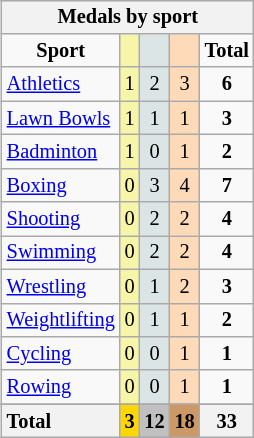<table class="wikitable" style="font-size:85%;float:right;text-align:center">
<tr style="background:#efefef;">
<th colspan=7>Medals by sport</th>
</tr>
<tr>
<td><strong>Sport</strong></td>
<td bgcolor=#f7f6a8></td>
<td bgcolor=#dce5e5></td>
<td bgcolor=#ffdab9></td>
<td><strong>Total</strong></td>
</tr>
<tr>
<td style="text-align:left;"><a href='#'>Athletics</a></td>
<td style="background:#F7F6A8;">1</td>
<td style="background:#DCE5E5;">2</td>
<td style="background:#FFDAB9;">3</td>
<td><strong>6</strong></td>
</tr>
<tr>
<td style="text-align:left;"><a href='#'>Lawn Bowls</a></td>
<td style="background:#F7F6A8;">1</td>
<td style="background:#DCE5E5;">1</td>
<td style="background:#FFDAB9;">1</td>
<td><strong>3</strong></td>
</tr>
<tr>
<td style="text-align:left;"><a href='#'>Badminton</a></td>
<td style="background:#F7F6A8;">1</td>
<td style="background:#DCE5E5;">0</td>
<td style="background:#FFDAB9;">1</td>
<td><strong>2</strong></td>
</tr>
<tr>
<td style="text-align:left;"><a href='#'>Boxing</a></td>
<td style="background:#F7F6A8;">0</td>
<td style="background:#DCE5E5;">3</td>
<td style="background:#FFDAB9;">4</td>
<td><strong>7</strong></td>
</tr>
<tr>
<td style="text-align:left;"><a href='#'>Shooting</a></td>
<td style="background:#F7F6A8;">0</td>
<td style="background:#DCE5E5;">2</td>
<td style="background:#FFDAB9;">2</td>
<td><strong>4</strong></td>
</tr>
<tr>
<td style="text-align:left;"><a href='#'>Swimming</a></td>
<td style="background:#F7F6A8;">0</td>
<td style="background:#DCE5E5;">2</td>
<td style="background:#FFDAB9;">2</td>
<td><strong>4</strong></td>
</tr>
<tr>
<td style="text-align:left;"><a href='#'>Wrestling</a></td>
<td style="background:#F7F6A8;">0</td>
<td style="background:#DCE5E5;">1</td>
<td style="background:#FFDAB9;">2</td>
<td><strong>3</strong></td>
</tr>
<tr>
<td style="text-align:left;"><a href='#'>Weightlifting</a></td>
<td style="background:#F7F6A8;">0</td>
<td style="background:#DCE5E5;">1</td>
<td style="background:#FFDAB9;">1</td>
<td><strong>2</strong></td>
</tr>
<tr>
<td style="text-align:left;"><a href='#'>Cycling</a></td>
<td style="background:#F7F6A8;">0</td>
<td style="background:#DCE5E5;">0</td>
<td style="background:#FFDAB9;">1</td>
<td><strong>1</strong></td>
</tr>
<tr>
<td style="text-align:left;"><a href='#'>Rowing</a></td>
<td style="background:#F7F6A8;">0</td>
<td style="background:#DCE5E5;">0</td>
<td style="background:#FFDAB9;">1</td>
<td><strong>1</strong></td>
</tr>
<tr>
</tr>
<tr>
<th style="text-align:left;">Total</th>
<th style="background:gold;">3</th>
<th style="background:silver;">12</th>
<th style="background:#c96;">18</th>
<th>33</th>
</tr>
</table>
